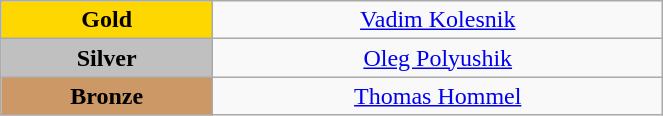<table class="wikitable" style="text-align:center; " width="35%">
<tr>
<td bgcolor="gold"><strong>Gold</strong></td>
<td><a href='#'>Vadim Kolesnik</a><br>  <small><em></em></small></td>
</tr>
<tr>
<td bgcolor="silver"><strong>Silver</strong></td>
<td><a href='#'>Oleg Polyushik</a><br>  <small><em></em></small></td>
</tr>
<tr>
<td bgcolor="CC9966"><strong>Bronze</strong></td>
<td><a href='#'>Thomas Hommel</a><br>  <small><em></em></small></td>
</tr>
</table>
